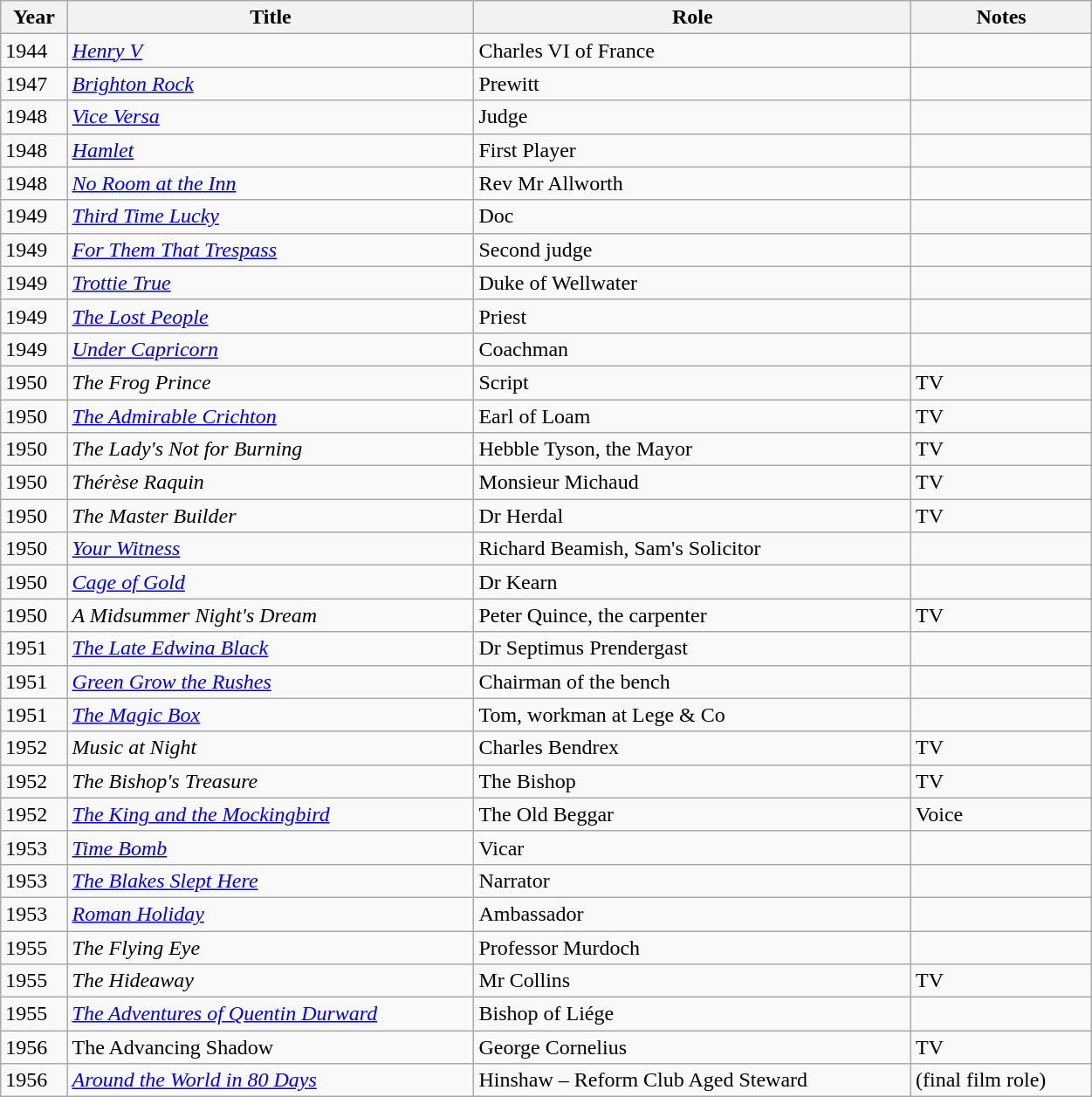<table class="wikitable plainrowheaders" style="text-align: left; margin-right: 0;" width=66%>
<tr>
<th scope="col">Year</th>
<th scope="col">Title</th>
<th scope="col">Role</th>
<th scope="col">Notes</th>
</tr>
<tr>
<td>1944</td>
<td><em><a href='#'>Henry V</a></em></td>
<td>Charles VI of France</td>
<td></td>
</tr>
<tr>
<td>1947</td>
<td><em><a href='#'>Brighton Rock</a></em></td>
<td>Prewitt</td>
<td></td>
</tr>
<tr>
<td>1948</td>
<td><em><a href='#'>Vice Versa</a></em></td>
<td>Judge</td>
<td></td>
</tr>
<tr>
<td>1948</td>
<td><em><a href='#'>Hamlet</a></em></td>
<td>First Player</td>
<td></td>
</tr>
<tr>
<td>1948</td>
<td><em><a href='#'>No Room at the Inn</a></em></td>
<td>Rev Mr Allworth</td>
<td></td>
</tr>
<tr>
<td>1949</td>
<td><em><a href='#'>Third Time Lucky</a></em></td>
<td>Doc</td>
<td></td>
</tr>
<tr>
<td>1949</td>
<td><em><a href='#'>For Them That Trespass</a></em></td>
<td>Second judge</td>
<td></td>
</tr>
<tr>
<td>1949</td>
<td><em><a href='#'>Trottie True</a></em></td>
<td>Duke of Wellwater</td>
<td></td>
</tr>
<tr>
<td>1949</td>
<td><em><a href='#'>The Lost People</a></em></td>
<td>Priest</td>
<td></td>
</tr>
<tr>
<td>1949</td>
<td><em><a href='#'>Under Capricorn</a></em></td>
<td>Coachman</td>
<td></td>
</tr>
<tr>
<td>1950</td>
<td><em>The Frog Prince</em></td>
<td>Script</td>
<td>TV</td>
</tr>
<tr>
<td>1950</td>
<td><em><a href='#'>The Admirable Crichton</a></em></td>
<td>Earl of Loam</td>
<td>TV</td>
</tr>
<tr>
<td>1950</td>
<td><em>The Lady's Not for Burning</em></td>
<td>Hebble Tyson, the Mayor</td>
<td>TV</td>
</tr>
<tr>
<td>1950</td>
<td><em>Thérèse Raquin</em></td>
<td>Monsieur Michaud</td>
<td>TV</td>
</tr>
<tr>
<td>1950</td>
<td><em>The Master Builder</em></td>
<td>Dr Herdal</td>
<td>TV</td>
</tr>
<tr>
<td>1950</td>
<td><em><a href='#'>Your Witness</a></em></td>
<td>Richard Beamish, Sam's Solicitor</td>
<td></td>
</tr>
<tr>
<td>1950</td>
<td><em><a href='#'>Cage of Gold</a></em></td>
<td>Dr Kearn</td>
<td></td>
</tr>
<tr>
<td>1950</td>
<td><em>A Midsummer Night's Dream</em></td>
<td>Peter Quince, the carpenter</td>
<td>TV</td>
</tr>
<tr>
<td>1951</td>
<td><em><a href='#'>The Late Edwina Black</a></em></td>
<td>Dr Septimus Prendergast</td>
<td></td>
</tr>
<tr>
<td>1951</td>
<td><em><a href='#'>Green Grow the Rushes</a></em></td>
<td>Chairman of the bench</td>
<td></td>
</tr>
<tr>
<td>1951</td>
<td><em><a href='#'>The Magic Box</a></em></td>
<td>Tom, workman at Lege & Co</td>
<td></td>
</tr>
<tr>
<td>1952</td>
<td><em>Music at Night</em></td>
<td>Charles Bendrex</td>
<td>TV</td>
</tr>
<tr>
<td>1952</td>
<td><em>The Bishop's Treasure</em></td>
<td>The Bishop</td>
<td>TV</td>
</tr>
<tr>
<td>1952</td>
<td><em><a href='#'>The King and the Mockingbird</a></em></td>
<td>The Old Beggar</td>
<td>Voice</td>
</tr>
<tr>
<td>1953</td>
<td><em><a href='#'>Time Bomb</a></em></td>
<td>Vicar</td>
<td></td>
</tr>
<tr>
<td>1953</td>
<td><em><a href='#'>The Blakes Slept Here</a></em></td>
<td>Narrator</td>
<td></td>
</tr>
<tr>
<td>1953</td>
<td><em><a href='#'>Roman Holiday</a></em></td>
<td>Ambassador</td>
<td></td>
</tr>
<tr>
<td>1955</td>
<td><em>The Flying Eye</em></td>
<td>Professor Murdoch</td>
<td></td>
</tr>
<tr>
<td>1955</td>
<td><em>The Hideaway</em></td>
<td>Mr Collins</td>
<td>TV</td>
</tr>
<tr>
<td>1955</td>
<td><em><a href='#'>The Adventures of Quentin Durward</a></em></td>
<td>Bishop of Liége</td>
<td></td>
</tr>
<tr>
<td>1956</td>
<td>The Advancing Shadow</td>
<td>George Cornelius</td>
<td>TV</td>
</tr>
<tr>
<td>1956</td>
<td><em><a href='#'>Around the World in 80 Days</a></em></td>
<td>Hinshaw – Reform Club Aged Steward</td>
<td>(final film role)</td>
</tr>
</table>
